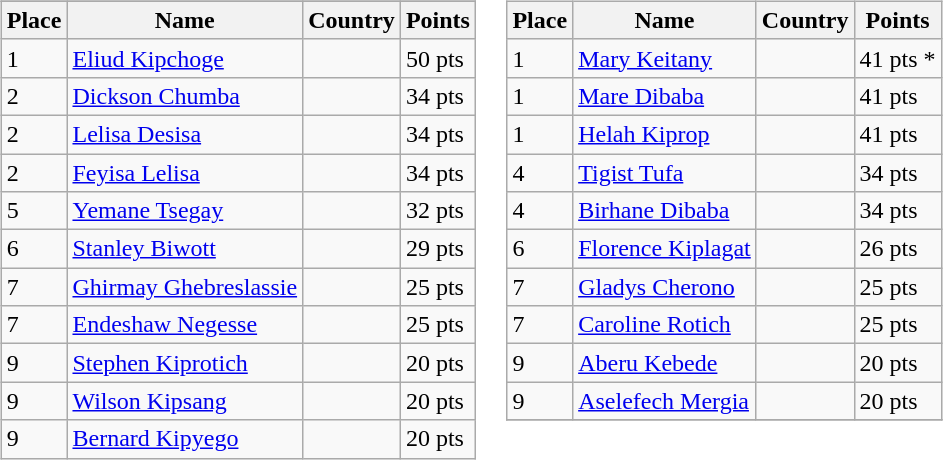<table>
<tr valign="top">
<td><br><table class="wikitable">
<tr>
</tr>
<tr>
<th>Place</th>
<th>Name</th>
<th>Country</th>
<th>Points</th>
</tr>
<tr>
<td>1</td>
<td><a href='#'>Eliud Kipchoge</a></td>
<td></td>
<td>50 pts</td>
</tr>
<tr>
<td>2</td>
<td><a href='#'>Dickson Chumba</a></td>
<td></td>
<td>34 pts</td>
</tr>
<tr>
<td>2</td>
<td><a href='#'>Lelisa Desisa</a></td>
<td></td>
<td>34 pts</td>
</tr>
<tr>
<td>2</td>
<td><a href='#'>Feyisa Lelisa</a></td>
<td></td>
<td>34 pts</td>
</tr>
<tr>
<td>5</td>
<td><a href='#'>Yemane Tsegay</a></td>
<td></td>
<td>32 pts</td>
</tr>
<tr>
<td>6</td>
<td><a href='#'>Stanley Biwott</a></td>
<td></td>
<td>29 pts</td>
</tr>
<tr>
<td>7</td>
<td><a href='#'>Ghirmay Ghebreslassie</a></td>
<td></td>
<td>25 pts</td>
</tr>
<tr>
<td>7</td>
<td><a href='#'>Endeshaw Negesse</a></td>
<td></td>
<td>25 pts</td>
</tr>
<tr>
<td>9</td>
<td><a href='#'>Stephen Kiprotich</a></td>
<td></td>
<td>20 pts</td>
</tr>
<tr>
<td>9</td>
<td><a href='#'>Wilson Kipsang</a></td>
<td></td>
<td>20 pts</td>
</tr>
<tr>
<td>9</td>
<td><a href='#'>Bernard Kipyego</a></td>
<td></td>
<td>20 pts</td>
</tr>
</table>
</td>
<td><br><table class="wikitable">
<tr>
<th>Place</th>
<th>Name</th>
<th>Country</th>
<th>Points</th>
</tr>
<tr>
<td>1</td>
<td><a href='#'>Mary Keitany</a></td>
<td></td>
<td>41 pts *</td>
</tr>
<tr>
<td>1</td>
<td><a href='#'>Mare Dibaba</a></td>
<td></td>
<td>41 pts</td>
</tr>
<tr>
<td>1</td>
<td><a href='#'>Helah Kiprop</a></td>
<td></td>
<td>41 pts</td>
</tr>
<tr>
<td>4</td>
<td><a href='#'>Tigist Tufa</a></td>
<td></td>
<td>34 pts</td>
</tr>
<tr>
<td>4</td>
<td><a href='#'>Birhane Dibaba</a></td>
<td></td>
<td>34 pts</td>
</tr>
<tr>
<td>6</td>
<td><a href='#'>Florence Kiplagat</a></td>
<td></td>
<td>26 pts</td>
</tr>
<tr>
<td>7</td>
<td><a href='#'>Gladys Cherono</a></td>
<td></td>
<td>25 pts</td>
</tr>
<tr>
<td>7</td>
<td><a href='#'>Caroline Rotich</a></td>
<td></td>
<td>25 pts</td>
</tr>
<tr>
<td>9</td>
<td><a href='#'>Aberu Kebede</a></td>
<td></td>
<td>20 pts</td>
</tr>
<tr>
<td>9</td>
<td><a href='#'>Aselefech Mergia</a></td>
<td></td>
<td>20 pts</td>
</tr>
<tr>
</tr>
</table>
</td>
</tr>
</table>
